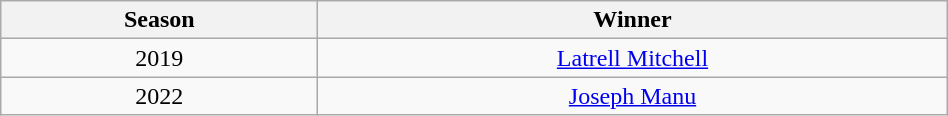<table class="wikitable" width="50%" style="text-align: center;">
<tr>
<th>Season</th>
<th>Winner</th>
</tr>
<tr>
<td>2019</td>
<td><a href='#'>Latrell Mitchell</a></td>
</tr>
<tr>
<td>2022</td>
<td><a href='#'>Joseph Manu</a></td>
</tr>
</table>
